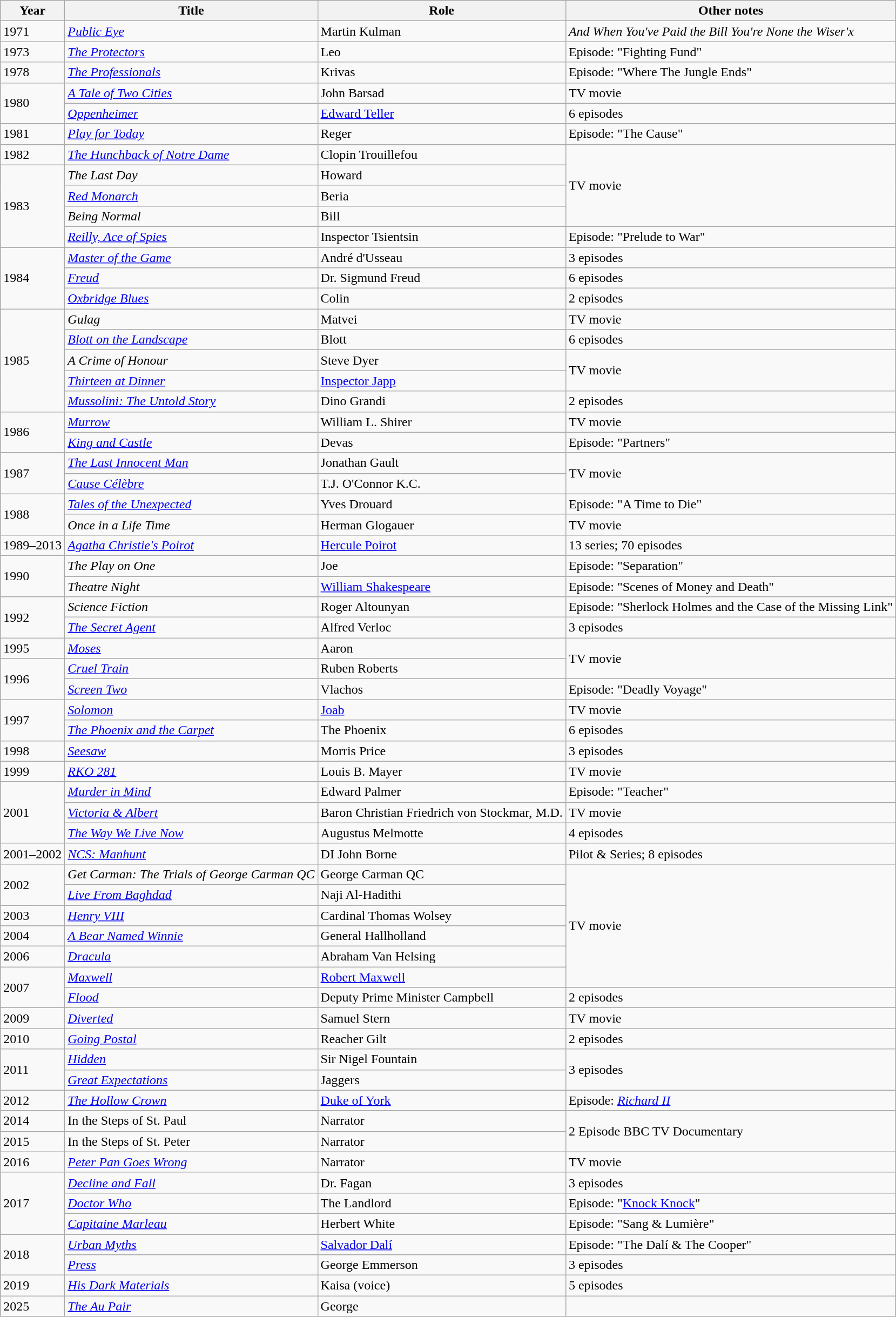<table class="wikitable">
<tr>
<th>Year</th>
<th>Title</th>
<th>Role</th>
<th>Other notes</th>
</tr>
<tr>
<td>1971</td>
<td><em><a href='#'>Public Eye</a></em></td>
<td>Martin Kulman</td>
<td><em>And When You've Paid the Bill You're None the Wiser'x</em></td>
</tr>
<tr>
<td>1973</td>
<td><em><a href='#'>The Protectors</a></em></td>
<td>Leo</td>
<td>Episode: "Fighting Fund"</td>
</tr>
<tr>
<td>1978</td>
<td><em><a href='#'>The Professionals</a></em></td>
<td>Krivas</td>
<td>Episode: "Where The Jungle Ends"</td>
</tr>
<tr>
<td rowspan="2">1980</td>
<td><em><a href='#'>A Tale of Two Cities</a></em></td>
<td>John Barsad</td>
<td>TV movie</td>
</tr>
<tr>
<td><em><a href='#'>Oppenheimer</a></em></td>
<td><a href='#'>Edward Teller</a></td>
<td>6 episodes</td>
</tr>
<tr>
<td>1981</td>
<td><em><a href='#'>Play for Today</a></em></td>
<td>Reger</td>
<td>Episode: "The Cause"</td>
</tr>
<tr>
<td>1982</td>
<td><em><a href='#'>The Hunchback of Notre Dame</a></em></td>
<td>Clopin Trouillefou</td>
<td rowspan="4">TV movie</td>
</tr>
<tr>
<td rowspan="4">1983</td>
<td><em>The Last Day</em></td>
<td>Howard</td>
</tr>
<tr>
<td><em><a href='#'>Red Monarch</a></em></td>
<td>Beria</td>
</tr>
<tr>
<td><em>Being Normal</em></td>
<td>Bill</td>
</tr>
<tr>
<td><em><a href='#'>Reilly, Ace of Spies</a></em></td>
<td>Inspector Tsientsin</td>
<td>Episode: "Prelude to War"</td>
</tr>
<tr>
<td rowspan="3">1984</td>
<td><em><a href='#'>Master of the Game</a></em></td>
<td>André d'Usseau</td>
<td>3 episodes</td>
</tr>
<tr>
<td><em><a href='#'>Freud</a></em></td>
<td>Dr. Sigmund Freud</td>
<td>6 episodes</td>
</tr>
<tr>
<td><em><a href='#'>Oxbridge Blues</a></em></td>
<td>Colin</td>
<td>2 episodes</td>
</tr>
<tr>
<td rowspan="5">1985</td>
<td><em>Gulag</em></td>
<td>Matvei</td>
<td>TV movie</td>
</tr>
<tr>
<td><em><a href='#'>Blott on the Landscape</a></em></td>
<td>Blott</td>
<td>6 episodes</td>
</tr>
<tr>
<td><em>A Crime of Honour</em></td>
<td>Steve Dyer</td>
<td rowspan="2">TV movie</td>
</tr>
<tr>
<td><em><a href='#'>Thirteen at Dinner</a></em></td>
<td><a href='#'>Inspector Japp</a></td>
</tr>
<tr>
<td><em><a href='#'>Mussolini: The Untold Story</a></em></td>
<td>Dino Grandi</td>
<td>2 episodes</td>
</tr>
<tr>
<td rowspan="2">1986</td>
<td><em><a href='#'>Murrow</a></em></td>
<td>William L. Shirer</td>
<td>TV movie</td>
</tr>
<tr>
<td><em><a href='#'>King and Castle</a></em></td>
<td>Devas</td>
<td>Episode: "Partners"</td>
</tr>
<tr>
<td rowspan="2">1987</td>
<td><em><a href='#'>The Last Innocent Man</a></em></td>
<td>Jonathan Gault</td>
<td rowspan="2">TV movie</td>
</tr>
<tr>
<td><em><a href='#'>Cause Célèbre</a></em></td>
<td>T.J. O'Connor K.C.</td>
</tr>
<tr>
<td rowspan="2">1988</td>
<td><em><a href='#'>Tales of the Unexpected</a></em></td>
<td>Yves Drouard</td>
<td>Episode: "A Time to Die"</td>
</tr>
<tr>
<td><em>Once in a Life Time</em></td>
<td>Herman Glogauer</td>
<td>TV movie</td>
</tr>
<tr>
<td>1989–2013</td>
<td><em><a href='#'>Agatha Christie's Poirot</a></em></td>
<td><a href='#'>Hercule Poirot</a></td>
<td>13 series; 70 episodes</td>
</tr>
<tr>
<td rowspan="2">1990</td>
<td><em>The Play on One</em></td>
<td>Joe</td>
<td>Episode: "Separation"</td>
</tr>
<tr>
<td><em>Theatre Night</em></td>
<td><a href='#'>William Shakespeare</a></td>
<td>Episode: "Scenes of Money and Death"</td>
</tr>
<tr>
<td rowspan="2">1992</td>
<td><em>Science Fiction</em></td>
<td>Roger Altounyan</td>
<td>Episode: "Sherlock Holmes and the Case of the Missing Link"</td>
</tr>
<tr>
<td><em><a href='#'>The Secret Agent</a></em></td>
<td>Alfred Verloc</td>
<td>3 episodes</td>
</tr>
<tr>
<td>1995</td>
<td><em><a href='#'>Moses</a></em></td>
<td>Aaron</td>
<td rowspan="2">TV movie</td>
</tr>
<tr>
<td rowspan="2">1996</td>
<td><em><a href='#'>Cruel Train</a></em></td>
<td>Ruben Roberts</td>
</tr>
<tr>
<td><em><a href='#'>Screen Two</a></em></td>
<td>Vlachos</td>
<td>Episode: "Deadly Voyage"</td>
</tr>
<tr>
<td rowspan="2">1997</td>
<td><em><a href='#'>Solomon</a></em></td>
<td><a href='#'>Joab</a></td>
<td>TV movie</td>
</tr>
<tr>
<td><em><a href='#'>The Phoenix and the Carpet</a></em></td>
<td>The Phoenix</td>
<td>6 episodes</td>
</tr>
<tr>
<td>1998</td>
<td><em><a href='#'>Seesaw</a></em></td>
<td>Morris Price</td>
<td>3 episodes</td>
</tr>
<tr>
<td>1999</td>
<td><em><a href='#'>RKO 281</a></em></td>
<td>Louis B. Mayer</td>
<td>TV movie</td>
</tr>
<tr>
<td rowspan="3">2001</td>
<td><em><a href='#'>Murder in Mind</a></em></td>
<td>Edward Palmer</td>
<td>Episode: "Teacher"</td>
</tr>
<tr>
<td><em><a href='#'>Victoria & Albert</a></em></td>
<td>Baron Christian Friedrich von Stockmar, M.D.</td>
<td>TV movie</td>
</tr>
<tr>
<td><em><a href='#'>The Way We Live Now</a></em></td>
<td>Augustus Melmotte</td>
<td>4 episodes</td>
</tr>
<tr>
<td>2001–2002</td>
<td><em><a href='#'>NCS: Manhunt</a></em></td>
<td>DI John Borne</td>
<td>Pilot & Series; 8 episodes</td>
</tr>
<tr>
<td rowspan="2">2002</td>
<td><em>Get Carman: The Trials of George Carman QC</em></td>
<td>George Carman QC</td>
<td rowspan="6">TV movie</td>
</tr>
<tr>
<td><em><a href='#'>Live From Baghdad</a></em></td>
<td>Naji Al-Hadithi</td>
</tr>
<tr>
<td>2003</td>
<td><em><a href='#'>Henry VIII</a></em></td>
<td>Cardinal Thomas Wolsey</td>
</tr>
<tr>
<td>2004</td>
<td><em><a href='#'>A Bear Named Winnie</a></em></td>
<td>General Hallholland</td>
</tr>
<tr>
<td>2006</td>
<td><em><a href='#'>Dracula</a></em></td>
<td>Abraham Van Helsing</td>
</tr>
<tr>
<td rowspan="2">2007</td>
<td><em><a href='#'>Maxwell</a></em></td>
<td><a href='#'>Robert Maxwell</a></td>
</tr>
<tr>
<td><em><a href='#'>Flood</a></em></td>
<td>Deputy Prime Minister Campbell</td>
<td>2 episodes</td>
</tr>
<tr>
<td>2009</td>
<td><em><a href='#'>Diverted</a></em></td>
<td>Samuel Stern</td>
<td>TV movie</td>
</tr>
<tr>
<td>2010</td>
<td><em><a href='#'>Going Postal</a></em></td>
<td>Reacher Gilt</td>
<td>2 episodes</td>
</tr>
<tr>
<td rowspan="2">2011</td>
<td><em><a href='#'>Hidden</a></em></td>
<td>Sir Nigel Fountain</td>
<td rowspan="2">3 episodes</td>
</tr>
<tr>
<td><em><a href='#'>Great Expectations</a></em></td>
<td>Jaggers</td>
</tr>
<tr>
<td>2012</td>
<td><em><a href='#'>The Hollow Crown</a></em></td>
<td><a href='#'>Duke of York</a></td>
<td>Episode: <em><a href='#'>Richard II</a></em></td>
</tr>
<tr>
<td>2014</td>
<td>In the Steps of St. Paul</td>
<td>Narrator</td>
<td rowspan="2">2 Episode BBC TV Documentary</td>
</tr>
<tr>
<td>2015</td>
<td>In the Steps of St. Peter</td>
<td>Narrator</td>
</tr>
<tr>
<td>2016</td>
<td><em><a href='#'>Peter Pan Goes Wrong</a></em></td>
<td>Narrator</td>
<td>TV movie</td>
</tr>
<tr>
<td rowspan="3">2017</td>
<td><em><a href='#'>Decline and Fall</a></em></td>
<td>Dr. Fagan</td>
<td>3 episodes</td>
</tr>
<tr>
<td><em><a href='#'>Doctor Who</a></em></td>
<td>The Landlord</td>
<td>Episode: "<a href='#'>Knock Knock</a>"</td>
</tr>
<tr>
<td><em><a href='#'>Capitaine Marleau</a></em></td>
<td>Herbert White</td>
<td>Episode: "Sang & Lumière"</td>
</tr>
<tr>
<td rowspan="2">2018</td>
<td><em><a href='#'>Urban Myths</a></em></td>
<td><a href='#'>Salvador Dalí</a></td>
<td>Episode: "The Dalí & The Cooper"</td>
</tr>
<tr>
<td><em><a href='#'>Press</a></em></td>
<td>George Emmerson</td>
<td>3 episodes</td>
</tr>
<tr>
<td>2019</td>
<td><em><a href='#'>His Dark Materials</a></em></td>
<td>Kaisa (voice)</td>
<td>5 episodes</td>
</tr>
<tr>
<td>2025</td>
<td><em><a href='#'>The Au Pair</a></em></td>
<td>George</td>
<td></td>
</tr>
</table>
